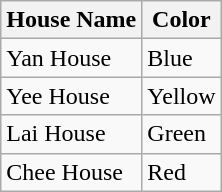<table class="wikitable">
<tr>
<th>House Name</th>
<th>Color</th>
</tr>
<tr>
<td>Yan House</td>
<td>Blue</td>
</tr>
<tr>
<td>Yee House</td>
<td>Yellow</td>
</tr>
<tr>
<td>Lai House</td>
<td>Green</td>
</tr>
<tr>
<td>Chee House</td>
<td>Red</td>
</tr>
</table>
